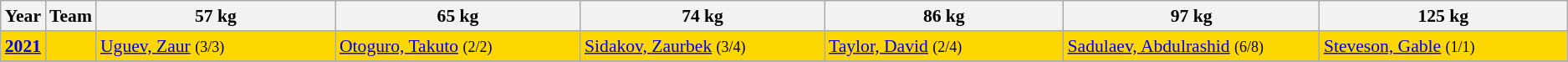<table class="wikitable sortable"  style="font-size: 90%">
<tr>
<th>Year</th>
<th>Team</th>
<th width=300>57 kg</th>
<th width=300>65 kg</th>
<th width=300>74 kg</th>
<th width=300>86 kg</th>
<th width=300>97 kg</th>
<th width=300>125 kg</th>
</tr>
<tr>
<td bgcolor="GOLD"><strong><a href='#'>2021</a></strong></td>
<td bgcolor="GOLD"></td>
<td bgcolor="GOLD"> <a href='#'>Uguev, Zaur</a> <small>(3/3)</small></td>
<td bgcolor="GOLD"> <a href='#'>Otoguro, Takuto</a> <small>(2/2)</small></td>
<td bgcolor="GOLD"> <a href='#'>Sidakov, Zaurbek</a> <small>(3/4)</small></td>
<td bgcolor="GOLD"> <a href='#'>Taylor, David</a> <small>(2/4)</small></td>
<td bgcolor="GOLD"> <a href='#'>Sadulaev, Abdulrashid</a> <small>(6/8)</small></td>
<td bgcolor="GOLD"> <a href='#'>Steveson, Gable</a> <small>(1/1)</small></td>
</tr>
<tr>
</tr>
</table>
